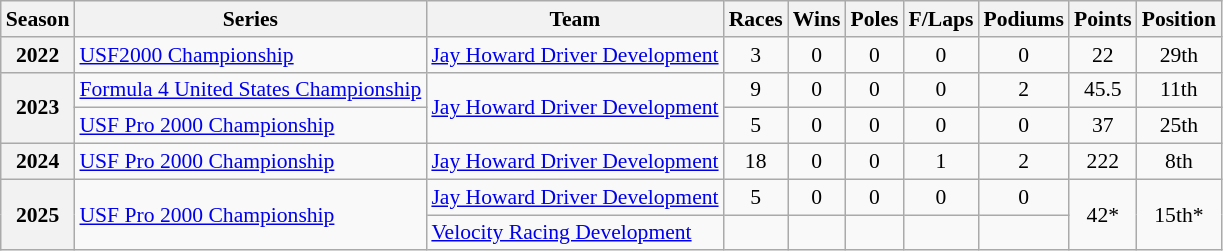<table class="wikitable" style="font-size: 90%; text-align:center">
<tr>
<th>Season</th>
<th>Series</th>
<th>Team</th>
<th>Races</th>
<th>Wins</th>
<th><strong>Poles</strong></th>
<th>F/Laps</th>
<th>Podiums</th>
<th>Points</th>
<th>Position</th>
</tr>
<tr>
<th>2022</th>
<td align="left"><a href='#'>USF2000 Championship</a></td>
<td align="left"><a href='#'>Jay Howard Driver Development</a></td>
<td>3</td>
<td>0</td>
<td>0</td>
<td>0</td>
<td>0</td>
<td>22</td>
<td>29th</td>
</tr>
<tr>
<th rowspan="2">2023</th>
<td align="left" nowrap><a href='#'>Formula 4 United States Championship</a></td>
<td rowspan="2" align="left" nowrap><a href='#'>Jay Howard Driver Development</a></td>
<td>9</td>
<td>0</td>
<td>0</td>
<td>0</td>
<td>2</td>
<td>45.5</td>
<td>11th</td>
</tr>
<tr>
<td align="left"><a href='#'>USF Pro 2000 Championship</a></td>
<td>5</td>
<td>0</td>
<td>0</td>
<td>0</td>
<td>0</td>
<td>37</td>
<td>25th</td>
</tr>
<tr>
<th>2024</th>
<td align="left"><a href='#'>USF Pro 2000 Championship</a></td>
<td align="left"><a href='#'>Jay Howard Driver Development</a></td>
<td>18</td>
<td>0</td>
<td>0</td>
<td>1</td>
<td>2</td>
<td>222</td>
<td>8th</td>
</tr>
<tr>
<th rowspan="2">2025</th>
<td rowspan="2" align="left"><a href='#'>USF Pro 2000 Championship</a></td>
<td align="left"><a href='#'>Jay Howard Driver Development</a></td>
<td>5</td>
<td>0</td>
<td>0</td>
<td>0</td>
<td>0</td>
<td rowspan="2">42*</td>
<td rowspan="2">15th*</td>
</tr>
<tr>
<td align=left><a href='#'>Velocity Racing Development</a></td>
<td></td>
<td></td>
<td></td>
<td></td>
<td></td>
</tr>
</table>
